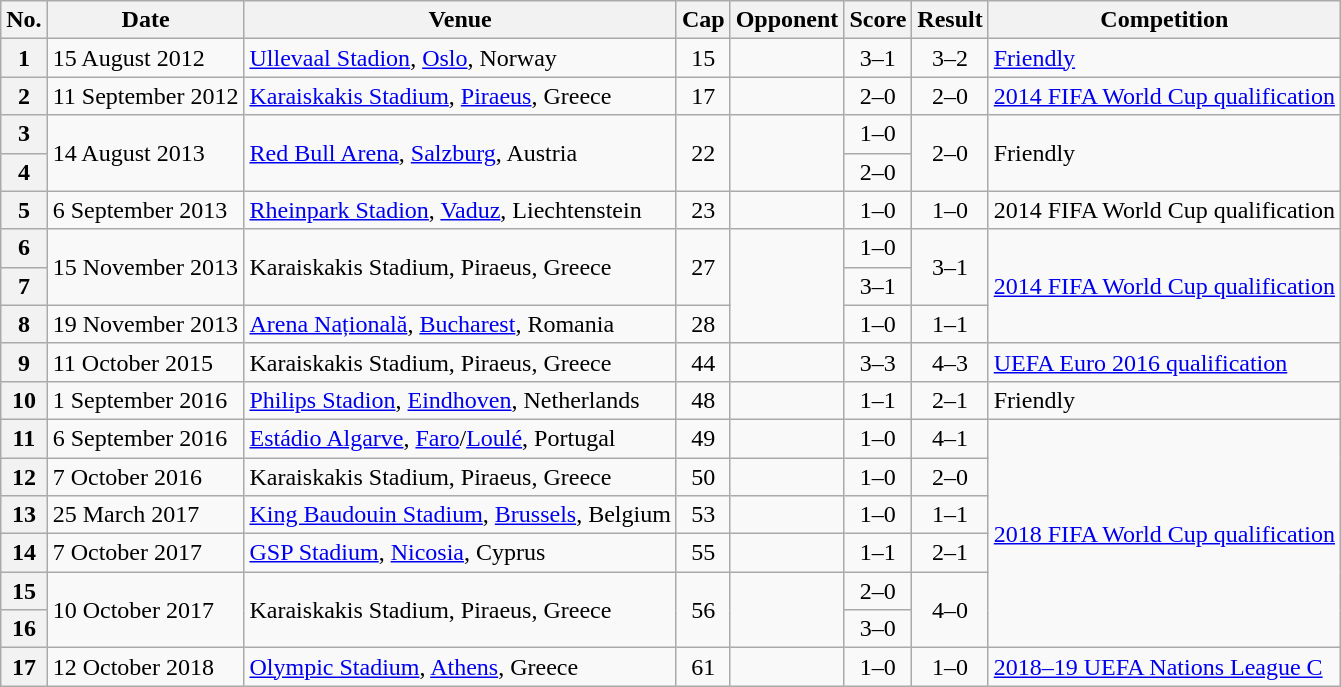<table class="wikitable sortable plainrowheaders">
<tr>
<th scope=col>No.</th>
<th scope=col data-sort-type=date>Date</th>
<th scope=col>Venue</th>
<th scope=col>Cap</th>
<th scope=col>Opponent</th>
<th scope=col>Score</th>
<th scope=col>Result</th>
<th scope=col>Competition</th>
</tr>
<tr>
<th scope=row>1</th>
<td>15 August 2012</td>
<td><a href='#'>Ullevaal Stadion</a>, <a href='#'>Oslo</a>, Norway</td>
<td align=center>15</td>
<td></td>
<td align=center>3–1</td>
<td align=center>3–2</td>
<td><a href='#'>Friendly</a></td>
</tr>
<tr>
<th scope=row>2</th>
<td>11 September 2012</td>
<td><a href='#'>Karaiskakis Stadium</a>, <a href='#'>Piraeus</a>, Greece</td>
<td align=center>17</td>
<td></td>
<td align=center>2–0</td>
<td align=center>2–0</td>
<td><a href='#'>2014 FIFA World Cup qualification</a></td>
</tr>
<tr>
<th scope=row>3</th>
<td rowspan="2">14 August 2013</td>
<td rowspan="2"><a href='#'>Red Bull Arena</a>, <a href='#'>Salzburg</a>, Austria</td>
<td rowspan=2 align=center>22</td>
<td rowspan="2"></td>
<td align=center>1–0</td>
<td rowspan="2" align=center>2–0</td>
<td rowspan="2">Friendly</td>
</tr>
<tr>
<th scope=row>4</th>
<td align=center>2–0</td>
</tr>
<tr>
<th scope=row>5</th>
<td>6 September 2013</td>
<td><a href='#'>Rheinpark Stadion</a>, <a href='#'>Vaduz</a>, Liechtenstein</td>
<td align=center>23</td>
<td></td>
<td align=center>1–0</td>
<td align=center>1–0</td>
<td>2014 FIFA World Cup qualification</td>
</tr>
<tr>
<th scope=row>6</th>
<td rowspan="2">15 November 2013</td>
<td rowspan="2">Karaiskakis Stadium, Piraeus, Greece</td>
<td rowspan=2 align=center>27</td>
<td rowspan="3"></td>
<td align=center>1–0</td>
<td rowspan=2 align=center>3–1</td>
<td rowspan="3"><a href='#'>2014 FIFA World Cup qualification</a></td>
</tr>
<tr>
<th scope=row>7</th>
<td align=center>3–1</td>
</tr>
<tr>
<th scope=row>8</th>
<td>19 November 2013</td>
<td><a href='#'>Arena Națională</a>, <a href='#'>Bucharest</a>, Romania</td>
<td align=center>28</td>
<td align=center>1–0</td>
<td align=center>1–1</td>
</tr>
<tr>
<th scope=row>9</th>
<td>11 October 2015</td>
<td>Karaiskakis Stadium, Piraeus, Greece</td>
<td align=center>44</td>
<td></td>
<td align=center>3–3</td>
<td align=center>4–3</td>
<td><a href='#'>UEFA Euro 2016 qualification</a></td>
</tr>
<tr>
<th scope=row>10</th>
<td>1 September 2016</td>
<td><a href='#'>Philips Stadion</a>, <a href='#'>Eindhoven</a>, Netherlands</td>
<td align=center>48</td>
<td></td>
<td align=center>1–1</td>
<td align=center>2–1</td>
<td>Friendly</td>
</tr>
<tr>
<th scope=row>11</th>
<td>6 September 2016</td>
<td><a href='#'>Estádio Algarve</a>, <a href='#'>Faro</a>/<a href='#'>Loulé</a>, Portugal</td>
<td align=center>49</td>
<td></td>
<td align=center>1–0</td>
<td align=center>4–1</td>
<td rowspan="6"><a href='#'>2018 FIFA World Cup qualification</a></td>
</tr>
<tr>
<th scope=row>12</th>
<td>7 October 2016</td>
<td>Karaiskakis Stadium, Piraeus, Greece</td>
<td align=center>50</td>
<td></td>
<td align=center>1–0</td>
<td align=center>2–0</td>
</tr>
<tr>
<th scope=row>13</th>
<td>25 March 2017</td>
<td><a href='#'>King Baudouin Stadium</a>, <a href='#'>Brussels</a>, Belgium</td>
<td align=center>53</td>
<td></td>
<td align=center>1–0</td>
<td align=center>1–1</td>
</tr>
<tr>
<th scope=row>14</th>
<td>7 October 2017</td>
<td><a href='#'>GSP Stadium</a>, <a href='#'>Nicosia</a>, Cyprus</td>
<td align=center>55</td>
<td></td>
<td align=center>1–1</td>
<td align=center>2–1</td>
</tr>
<tr>
<th scope=row>15</th>
<td rowspan="2">10 October 2017</td>
<td rowspan="2">Karaiskakis Stadium, Piraeus, Greece</td>
<td rowspan=2 align=center>56</td>
<td rowspan="2"></td>
<td align=center>2–0</td>
<td rowspan="2" align=center>4–0</td>
</tr>
<tr>
<th scope=row>16</th>
<td align=center>3–0</td>
</tr>
<tr>
<th scope=row>17</th>
<td>12 October 2018</td>
<td><a href='#'>Olympic Stadium</a>, <a href='#'>Athens</a>, Greece</td>
<td align=center>61</td>
<td></td>
<td align=center>1–0</td>
<td align=center>1–0</td>
<td><a href='#'>2018–19 UEFA Nations League C</a></td>
</tr>
</table>
